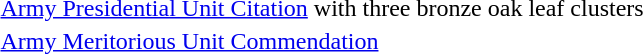<table>
<tr>
<td></td>
<td><a href='#'>Army Presidential Unit Citation</a> with three bronze oak leaf clusters</td>
</tr>
<tr>
<td></td>
<td><a href='#'>Army Meritorious Unit Commendation</a></td>
</tr>
</table>
